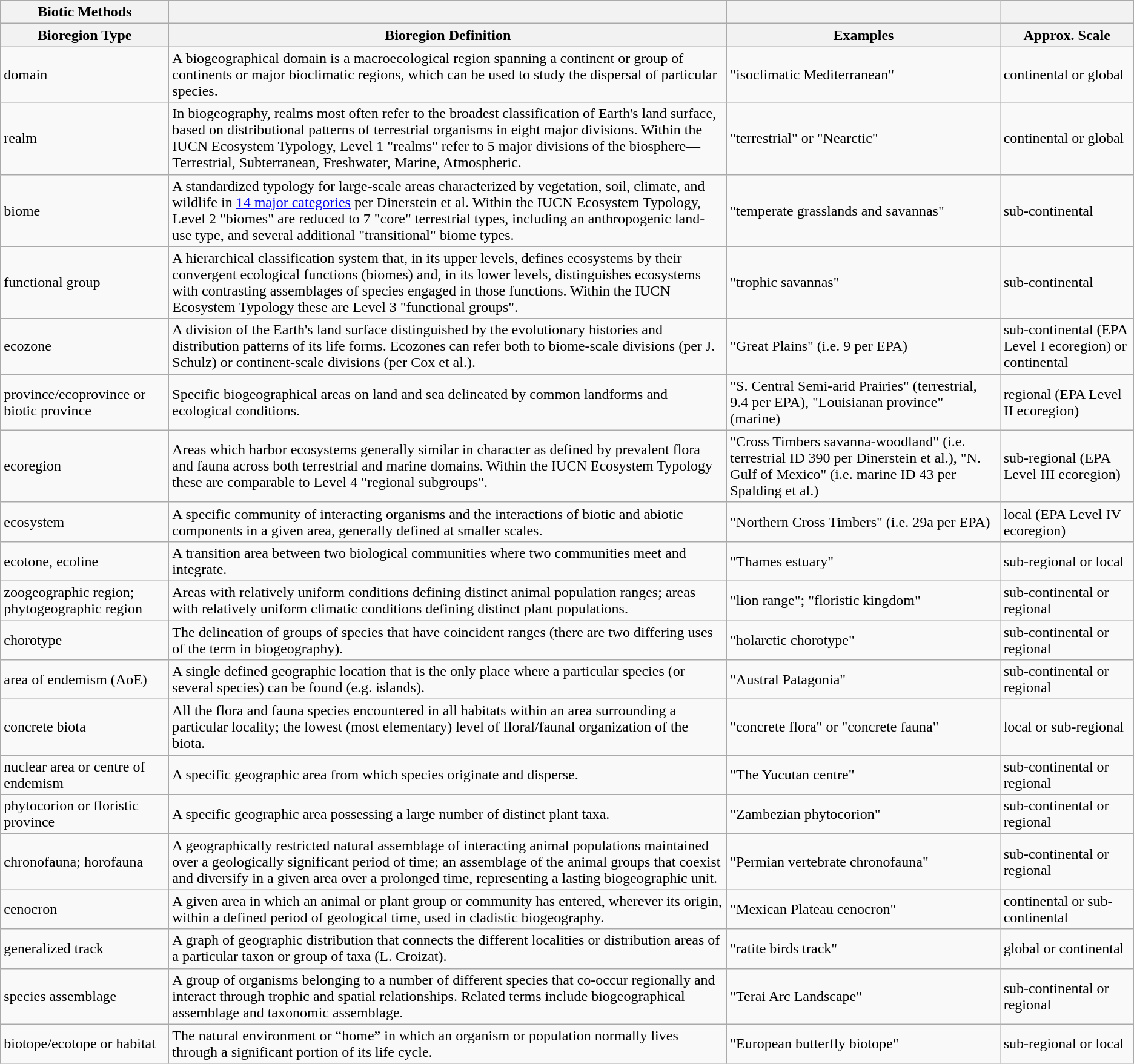<table class="wikitable">
<tr>
<th>Biotic Methods</th>
<th></th>
<th></th>
<th></th>
</tr>
<tr>
<th>Bioregion Type</th>
<th>Bioregion Definition</th>
<th>Examples</th>
<th>Approx. Scale</th>
</tr>
<tr>
<td>domain</td>
<td>A biogeographical domain is a macroecological region spanning a continent or group of continents or major bioclimatic regions, which can be used to study the dispersal of particular species.</td>
<td>"isoclimatic Mediterranean"</td>
<td>continental or global</td>
</tr>
<tr>
<td>realm</td>
<td>In biogeography, realms most often refer to the broadest classification of Earth's land surface, based on distributional patterns of terrestrial organisms in eight major divisions. Within the IUCN Ecosystem Typology, Level 1 "realms" refer to 5 major divisions of the biosphere—Terrestrial, Subterranean, Freshwater, Marine, Atmospheric.</td>
<td>"terrestrial" or "Nearctic"</td>
<td>continental or global</td>
</tr>
<tr>
<td>biome</td>
<td>A standardized typology for large-scale areas characterized by vegetation, soil, climate, and wildlife in <a href='#'>14 major categories</a> per Dinerstein et al. Within the IUCN Ecosystem Typology, Level 2 "biomes" are reduced to 7 "core" terrestrial types, including an anthropogenic land-use type, and several additional "transitional" biome types.</td>
<td>"temperate grasslands and savannas"</td>
<td>sub-continental</td>
</tr>
<tr>
<td>functional group</td>
<td>A hierarchical classification system that, in its upper levels, defines ecosystems by their convergent ecological functions (biomes) and, in its lower levels, distinguishes ecosystems with contrasting assemblages of species engaged in those functions. Within the IUCN Ecosystem Typology these are Level 3 "functional groups".</td>
<td>"trophic savannas"</td>
<td>sub-continental</td>
</tr>
<tr>
<td>ecozone</td>
<td>A division of the Earth's land surface distinguished by the evolutionary histories and distribution patterns of its life forms. Ecozones can refer both to biome-scale divisions (per J. Schulz) or continent-scale divisions (per Cox et al.).</td>
<td>"Great Plains" (i.e. 9 per EPA)</td>
<td>sub-continental (EPA Level I ecoregion) or continental</td>
</tr>
<tr>
<td>province/ecoprovince or biotic province</td>
<td>Specific biogeographical areas on land and sea delineated by common landforms and ecological conditions.</td>
<td>"S. Central Semi-arid Prairies" (terrestrial, 9.4 per EPA), "Louisianan province" (marine)</td>
<td>regional (EPA Level II ecoregion)</td>
</tr>
<tr>
<td>ecoregion</td>
<td>Areas which harbor ecosystems generally similar in character as defined by prevalent flora and fauna across both terrestrial and marine domains. Within the IUCN Ecosystem Typology these are comparable to Level 4 "regional subgroups".</td>
<td>"Cross Timbers savanna-woodland" (i.e. terrestrial ID 390 per Dinerstein et al.), "N. Gulf of Mexico" (i.e. marine ID 43 per Spalding et al.)</td>
<td>sub-regional (EPA Level III ecoregion)</td>
</tr>
<tr>
<td>ecosystem</td>
<td>A specific community of interacting organisms and the interactions of biotic and abiotic components in a given area, generally defined at smaller scales.</td>
<td>"Northern Cross Timbers" (i.e. 29a per EPA)</td>
<td>local (EPA Level IV ecoregion)</td>
</tr>
<tr>
<td>ecotone, ecoline</td>
<td>A transition area between two biological communities where two communities meet and integrate.</td>
<td>"Thames estuary"</td>
<td>sub-regional or local</td>
</tr>
<tr>
<td>zoogeographic region; phytogeographic region</td>
<td>Areas with relatively uniform conditions defining distinct animal population ranges; areas with relatively uniform climatic conditions defining distinct plant populations.</td>
<td>"lion range"; "floristic kingdom"</td>
<td>sub-continental or regional</td>
</tr>
<tr>
<td>chorotype</td>
<td>The delineation of groups of species that have coincident ranges (there are two differing uses of the term in biogeography).</td>
<td>"holarctic chorotype"</td>
<td>sub-continental or regional</td>
</tr>
<tr>
<td>area of endemism (AoE)</td>
<td>A single defined geographic location that is the only place where a particular species (or several species) can be found (e.g. islands).</td>
<td>"Austral Patagonia"</td>
<td>sub-continental or regional</td>
</tr>
<tr>
<td>concrete biota</td>
<td>All the flora and fauna species encountered in all habitats within an area surrounding a particular locality; the lowest (most elementary) level of floral/faunal organization of the biota.</td>
<td>"concrete flora" or "concrete fauna"</td>
<td>local or sub-regional</td>
</tr>
<tr>
<td>nuclear area or centre of endemism</td>
<td>A specific geographic area from which species originate and disperse.</td>
<td>"The Yucutan centre"</td>
<td>sub-continental or regional</td>
</tr>
<tr>
<td>phytocorion or floristic province</td>
<td>A specific geographic area possessing a large number of distinct plant taxa.</td>
<td>"Zambezian phytocorion"</td>
<td>sub-continental or regional</td>
</tr>
<tr>
<td>chronofauna; horofauna</td>
<td>A geographically restricted natural assemblage of interacting animal populations maintained over a geologically significant period of time; an assemblage of the animal groups that coexist and diversify in a given area over a prolonged time, representing a lasting biogeographic unit.</td>
<td>"Permian vertebrate chronofauna"</td>
<td>sub-continental or regional</td>
</tr>
<tr>
<td>cenocron</td>
<td>A given area in which an animal or plant group or community has entered, wherever its origin, within a defined period of geological time, used in cladistic biogeography.</td>
<td>"Mexican Plateau cenocron"</td>
<td>continental or sub-continental</td>
</tr>
<tr>
<td>generalized track</td>
<td>A graph of geographic distribution that connects the different localities or distribution areas of a particular taxon or group of taxa (L. Croizat).</td>
<td>"ratite birds track"</td>
<td>global or continental</td>
</tr>
<tr>
<td>species assemblage</td>
<td>A group of organisms belonging to a number of different species that co-occur regionally and interact through trophic and spatial relationships. Related terms include biogeographical assemblage and taxonomic assemblage.</td>
<td>"Terai Arc Landscape"</td>
<td>sub-continental or regional</td>
</tr>
<tr>
<td>biotope/ecotope or habitat</td>
<td>The natural environment or “home” in which an organism or population normally lives through a significant portion of its life cycle.</td>
<td>"European butterfly biotope"</td>
<td>sub-regional or local</td>
</tr>
</table>
